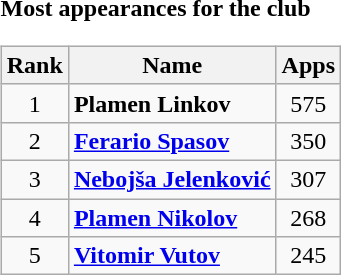<table>
<tr>
<td valign="top" width=33%><br><strong>Most appearances for the club</strong><table class="wikitable" style="text-align: center;">
<tr>
<th>Rank</th>
<th>Name</th>
<th>Apps</th>
</tr>
<tr>
<td>1</td>
<td style="text-align:left"> <strong>Plamen Linkov</strong></td>
<td>575</td>
</tr>
<tr>
<td>2</td>
<td style="text-align:left"> <strong><a href='#'>Ferario Spasov</a></strong></td>
<td>350</td>
</tr>
<tr>
<td>3</td>
<td style="text-align:left"> <strong><a href='#'>Nebojša Jelenković</a></strong></td>
<td>307</td>
</tr>
<tr>
<td>4</td>
<td style="text-align:left"> <strong><a href='#'>Plamen Nikolov</a></strong></td>
<td>268</td>
</tr>
<tr>
<td>5</td>
<td style="text-align:left"> <strong><a href='#'>Vitomir Vutov</a></strong></td>
<td>245</td>
</tr>
</table>
</td>
</tr>
</table>
